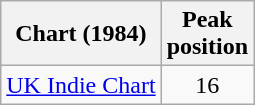<table class="wikitable sortable">
<tr>
<th scope="col">Chart (1984)</th>
<th scope="col">Peak<br>position</th>
</tr>
<tr>
<td><a href='#'>UK Indie Chart</a></td>
<td style="text-align:center;">16</td>
</tr>
</table>
